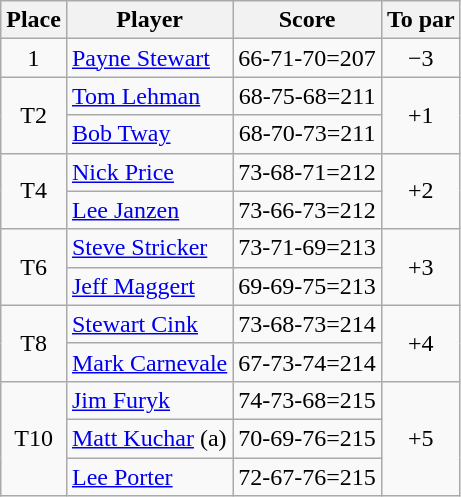<table class="wikitable">
<tr>
<th>Place</th>
<th>Player</th>
<th>Score</th>
<th>To par</th>
</tr>
<tr>
<td align=center>1</td>
<td> <a href='#'>Payne Stewart</a></td>
<td align=center>66-71-70=207</td>
<td align=center>−3</td>
</tr>
<tr>
<td rowspan="2" align=center>T2</td>
<td> <a href='#'>Tom Lehman</a></td>
<td align=center>68-75-68=211</td>
<td rowspan="2" align=center>+1</td>
</tr>
<tr>
<td> <a href='#'>Bob Tway</a></td>
<td align=center>68-70-73=211</td>
</tr>
<tr>
<td rowspan="2" align=center>T4</td>
<td> <a href='#'>Nick Price</a></td>
<td align=center>73-68-71=212</td>
<td rowspan="2" align=center>+2</td>
</tr>
<tr>
<td> <a href='#'>Lee Janzen</a></td>
<td align=center>73-66-73=212</td>
</tr>
<tr>
<td rowspan="2" align=center>T6</td>
<td> <a href='#'>Steve Stricker</a></td>
<td align=center>73-71-69=213</td>
<td rowspan="2"  align=center>+3</td>
</tr>
<tr>
<td> <a href='#'>Jeff Maggert</a></td>
<td align=center>69-69-75=213</td>
</tr>
<tr>
<td rowspan="2" align=center>T8</td>
<td> <a href='#'>Stewart Cink</a></td>
<td align=center>73-68-73=214</td>
<td rowspan="2"  align=center>+4</td>
</tr>
<tr>
<td> <a href='#'>Mark Carnevale</a></td>
<td align=center>67-73-74=214</td>
</tr>
<tr>
<td rowspan="3" align=center>T10</td>
<td> <a href='#'>Jim Furyk</a></td>
<td align=center>74-73-68=215</td>
<td rowspan="3" align=center>+5</td>
</tr>
<tr>
<td> <a href='#'>Matt Kuchar</a> (a)</td>
<td align=center>70-69-76=215</td>
</tr>
<tr>
<td> <a href='#'>Lee Porter</a></td>
<td align=center>72-67-76=215</td>
</tr>
</table>
